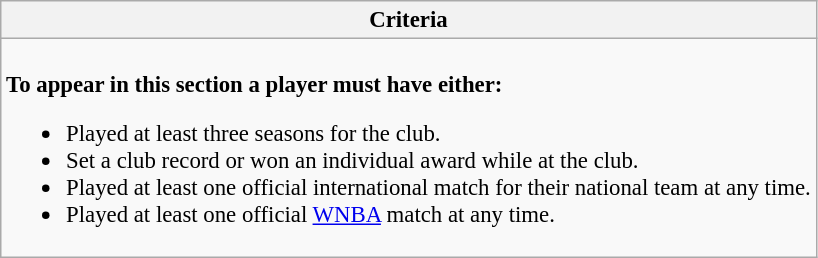<table class="wikitable collapsible collapsed" style="font-size:95%;">
<tr>
<th>Criteria</th>
</tr>
<tr>
<td><br><strong>To appear in this section a player must have either:</strong><ul><li>Played at least three seasons for the club.</li><li>Set a club record or won an individual award while at the club.</li><li>Played at least one official international match for their national team at any time.</li><li>Played at least one official <a href='#'>WNBA</a> match at any time.</li></ul></td>
</tr>
</table>
